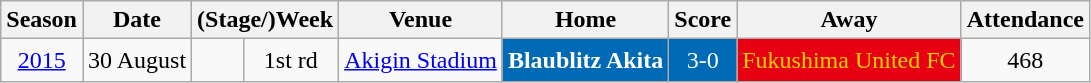<table class="wikitable" style="border-collapse:collapse; text-align:center; font-size:100%;">
<tr>
<th>Season</th>
<th>Date</th>
<th colspan="2">(Stage/)Week</th>
<th>Venue</th>
<th>Home</th>
<th>Score</th>
<th>Away</th>
<th>Attendance</th>
</tr>
<tr>
<td><a href='#'>2015</a></td>
<td>30 August</td>
<td>　</td>
<td>1st rd</td>
<td><a href='#'>Akigin Stadium</a></td>
<td style="color:white; background:#006ab6;"><strong>Blaublitz Akita</strong></td>
<td style="color:white; background:#006ab6;">3-0</td>
<td style="color:#FDD000; background:#E60012;">Fukushima United FC</td>
<td>468</td>
</tr>
</table>
